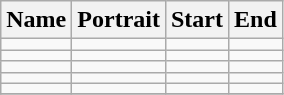<table class="wikitable sortable">
<tr>
<th>Name</th>
<th>Portrait</th>
<th>Start</th>
<th>End</th>
</tr>
<tr>
<td></td>
<td></td>
<td></td>
<td></td>
</tr>
<tr>
<td></td>
<td></td>
<td></td>
<td></td>
</tr>
<tr>
<td></td>
<td></td>
<td></td>
<td></td>
</tr>
<tr>
<td></td>
<td></td>
<td></td>
<td></td>
</tr>
<tr>
<td></td>
<td></td>
<td></td>
<td></td>
</tr>
<tr>
</tr>
</table>
